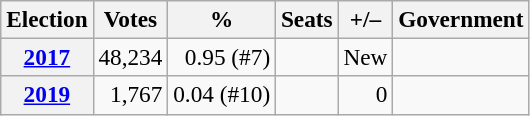<table class="wikitable" style="font-size:97%; text-align:right;">
<tr>
<th>Election</th>
<th>Votes</th>
<th>%</th>
<th>Seats</th>
<th>+/–</th>
<th>Government</th>
</tr>
<tr>
<th><a href='#'>2017</a></th>
<td>48,234</td>
<td>0.95 (#7)</td>
<td></td>
<td>New</td>
<td></td>
</tr>
<tr>
<th><a href='#'>2019</a></th>
<td>1,767</td>
<td>0.04 (#10)</td>
<td></td>
<td> 0</td>
<td></td>
</tr>
</table>
